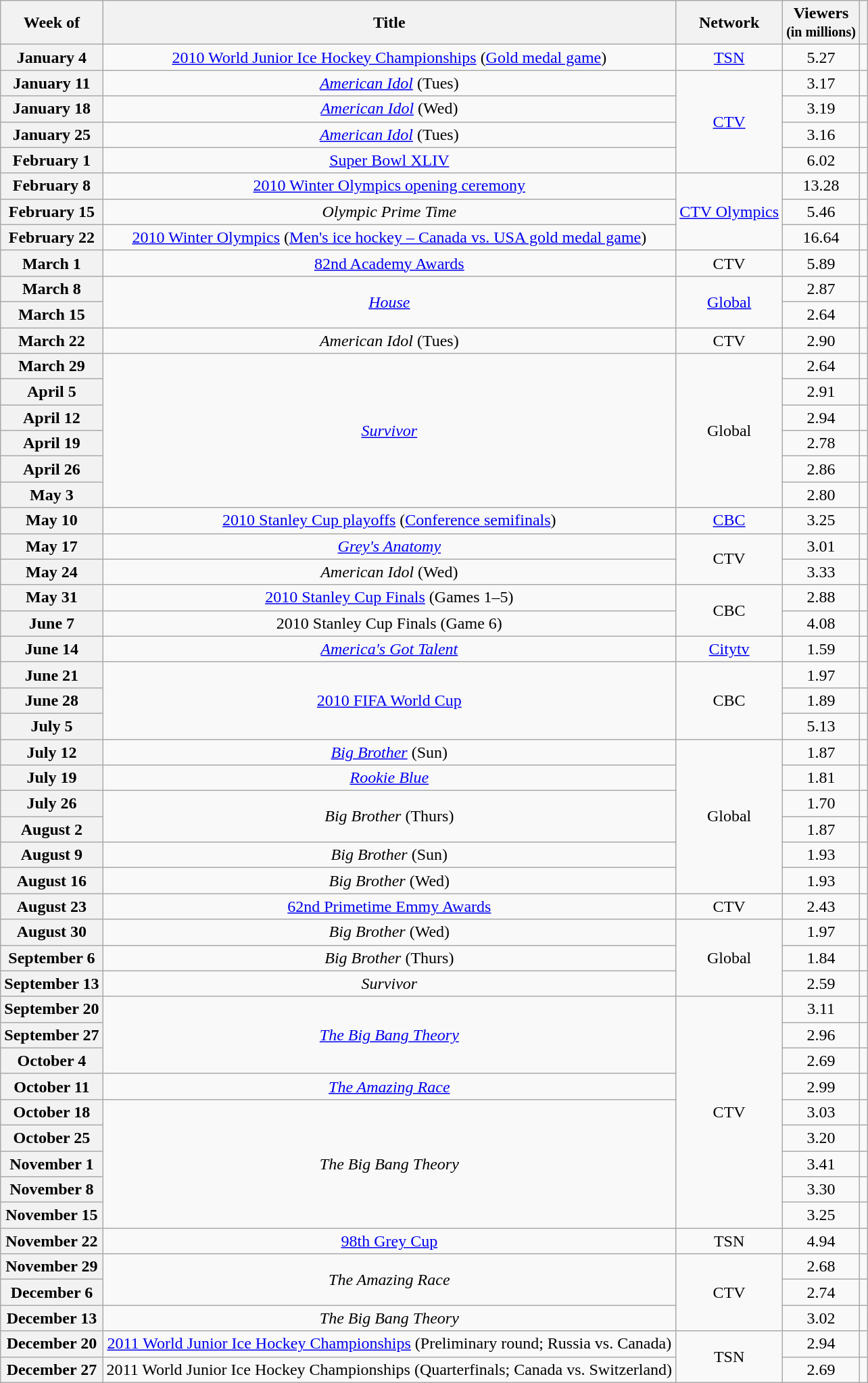<table class="wikitable plainrowheaders" style="text-align: center; display: inline-table;">
<tr>
<th>Week of</th>
<th>Title</th>
<th>Network</th>
<th>Viewers<br><small>(in millions)</small></th>
<th></th>
</tr>
<tr>
<th scope="row">January 4</th>
<td><a href='#'>2010 World Junior Ice Hockey Championships</a> (<a href='#'>Gold medal game</a>)</td>
<td><a href='#'>TSN</a></td>
<td>5.27</td>
<td></td>
</tr>
<tr>
<th scope="row">January 11</th>
<td><em><a href='#'>American Idol</a></em> (Tues)</td>
<td rowspan="4"><a href='#'>CTV</a></td>
<td>3.17</td>
<td></td>
</tr>
<tr>
<th scope="row">January 18</th>
<td><em><a href='#'>American Idol</a></em> (Wed)</td>
<td>3.19</td>
<td></td>
</tr>
<tr>
<th scope="row">January 25</th>
<td><em><a href='#'>American Idol</a></em> (Tues)</td>
<td>3.16</td>
<td></td>
</tr>
<tr>
<th scope="row">February 1</th>
<td><a href='#'>Super Bowl XLIV</a></td>
<td>6.02</td>
<td></td>
</tr>
<tr>
<th scope="row">February 8</th>
<td><a href='#'>2010 Winter Olympics opening ceremony</a></td>
<td rowspan="3"><a href='#'>CTV Olympics</a></td>
<td>13.28</td>
<td></td>
</tr>
<tr>
<th scope="row">February 15</th>
<td><em>Olympic Prime Time</em></td>
<td>5.46</td>
<td></td>
</tr>
<tr>
<th scope="row">February 22</th>
<td><a href='#'>2010 Winter Olympics</a> (<a href='#'>Men's ice hockey – Canada vs. USA gold medal game</a>)</td>
<td>16.64</td>
<td></td>
</tr>
<tr>
<th scope="row">March 1</th>
<td><a href='#'>82nd Academy Awards</a></td>
<td>CTV</td>
<td>5.89</td>
<td></td>
</tr>
<tr>
<th scope="row">March 8</th>
<td rowspan="2"><em><a href='#'>House</a></em></td>
<td rowspan="2"><a href='#'>Global</a></td>
<td>2.87</td>
<td></td>
</tr>
<tr>
<th scope="row">March 15</th>
<td>2.64</td>
<td></td>
</tr>
<tr>
<th scope="row">March 22</th>
<td><em>American Idol</em> (Tues)</td>
<td>CTV</td>
<td>2.90</td>
<td></td>
</tr>
<tr>
<th scope="row">March 29</th>
<td rowspan="6"><em><a href='#'>Survivor</a></em></td>
<td rowspan="6">Global</td>
<td>2.64</td>
<td></td>
</tr>
<tr>
<th scope="row">April 5</th>
<td>2.91</td>
<td></td>
</tr>
<tr>
<th scope="row">April 12</th>
<td>2.94</td>
<td></td>
</tr>
<tr>
<th scope="row">April 19</th>
<td>2.78</td>
<td></td>
</tr>
<tr>
<th scope="row">April 26</th>
<td>2.86</td>
<td></td>
</tr>
<tr>
<th scope="row">May 3</th>
<td>2.80</td>
<td></td>
</tr>
<tr>
<th scope="row">May 10</th>
<td><a href='#'>2010 Stanley Cup playoffs</a> (<a href='#'>Conference semifinals</a>)</td>
<td><a href='#'>CBC</a></td>
<td>3.25</td>
<td></td>
</tr>
<tr>
<th scope="row">May 17</th>
<td><em><a href='#'>Grey's Anatomy</a></em></td>
<td rowspan="2">CTV</td>
<td>3.01</td>
<td></td>
</tr>
<tr>
<th scope="row">May 24</th>
<td><em>American Idol</em> (Wed)</td>
<td>3.33</td>
<td></td>
</tr>
<tr>
<th scope="row">May 31</th>
<td><a href='#'>2010 Stanley Cup Finals</a> (Games 1–5)</td>
<td rowspan="2">CBC</td>
<td>2.88</td>
<td></td>
</tr>
<tr>
<th scope="row">June 7</th>
<td>2010 Stanley Cup Finals (Game 6)</td>
<td>4.08</td>
<td></td>
</tr>
<tr>
<th scope="row">June 14</th>
<td><em><a href='#'>America's Got Talent</a></em></td>
<td><a href='#'>Citytv</a></td>
<td>1.59</td>
<td></td>
</tr>
<tr>
<th scope="row">June 21</th>
<td rowspan="3"><a href='#'>2010 FIFA World Cup</a></td>
<td rowspan="3">CBC</td>
<td>1.97</td>
<td></td>
</tr>
<tr>
<th scope="row">June 28</th>
<td>1.89</td>
<td></td>
</tr>
<tr>
<th scope="row">July 5</th>
<td>5.13</td>
<td></td>
</tr>
<tr>
<th scope="row">July 12</th>
<td><em><a href='#'>Big Brother</a></em> (Sun)</td>
<td rowspan="6">Global</td>
<td>1.87</td>
<td></td>
</tr>
<tr>
<th scope="row">July 19</th>
<td><em><a href='#'>Rookie Blue</a></em></td>
<td>1.81</td>
<td></td>
</tr>
<tr>
<th scope="row">July 26</th>
<td rowspan="2"><em>Big Brother</em> (Thurs)</td>
<td>1.70</td>
<td></td>
</tr>
<tr>
<th scope="row">August 2</th>
<td>1.87</td>
<td></td>
</tr>
<tr>
<th scope="row">August 9</th>
<td><em>Big Brother</em> (Sun)</td>
<td>1.93</td>
<td></td>
</tr>
<tr>
<th scope="row">August 16</th>
<td><em>Big Brother</em> (Wed)</td>
<td>1.93</td>
<td></td>
</tr>
<tr>
<th scope="row">August 23</th>
<td><a href='#'>62nd Primetime Emmy Awards</a></td>
<td>CTV</td>
<td>2.43</td>
<td></td>
</tr>
<tr>
<th scope="row">August 30</th>
<td><em>Big Brother</em> (Wed)</td>
<td rowspan="3">Global</td>
<td>1.97</td>
<td></td>
</tr>
<tr>
<th scope="row">September 6</th>
<td><em>Big Brother</em> (Thurs)</td>
<td>1.84</td>
<td></td>
</tr>
<tr>
<th scope="row">September 13</th>
<td><em>Survivor</em></td>
<td>2.59</td>
<td></td>
</tr>
<tr>
<th scope="row">September 20</th>
<td rowspan="3"><em><a href='#'>The Big Bang Theory</a></em></td>
<td rowspan="9">CTV</td>
<td>3.11</td>
<td></td>
</tr>
<tr>
<th scope="row">September 27</th>
<td>2.96</td>
<td></td>
</tr>
<tr>
<th scope="row">October 4</th>
<td>2.69</td>
<td></td>
</tr>
<tr>
<th scope="row">October 11</th>
<td><em><a href='#'>The Amazing Race</a></em></td>
<td>2.99</td>
<td></td>
</tr>
<tr>
<th scope="row">October 18</th>
<td rowspan="5"><em>The Big Bang Theory</em></td>
<td>3.03</td>
<td></td>
</tr>
<tr>
<th scope="row">October 25</th>
<td>3.20</td>
<td></td>
</tr>
<tr>
<th scope="row">November 1</th>
<td>3.41</td>
<td></td>
</tr>
<tr>
<th scope="row">November 8</th>
<td>3.30</td>
<td></td>
</tr>
<tr>
<th scope="row">November 15</th>
<td>3.25</td>
<td></td>
</tr>
<tr>
<th scope="row">November 22</th>
<td><a href='#'>98th Grey Cup</a></td>
<td>TSN</td>
<td>4.94</td>
<td></td>
</tr>
<tr>
<th scope="row">November 29</th>
<td rowspan="2"><em>The Amazing Race</em></td>
<td rowspan="3">CTV</td>
<td>2.68</td>
<td></td>
</tr>
<tr>
<th scope="row">December 6</th>
<td>2.74</td>
<td></td>
</tr>
<tr>
<th scope="row">December 13</th>
<td><em>The Big Bang Theory</em></td>
<td>3.02</td>
<td></td>
</tr>
<tr>
<th scope="row">December 20</th>
<td><a href='#'>2011 World Junior Ice Hockey Championships</a> (Preliminary round; Russia vs. Canada)</td>
<td rowspan="2">TSN</td>
<td>2.94</td>
<td></td>
</tr>
<tr>
<th scope="row">December 27</th>
<td>2011 World Junior Ice Hockey Championships (Quarterfinals; Canada vs. Switzerland)</td>
<td>2.69</td>
<td></td>
</tr>
</table>
